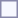<table style="border:1px solid #8888aa; background-color:#f7f8ff; padding:5px; font-size:95%; margin: 0px 12px 12px 0px;">
</table>
